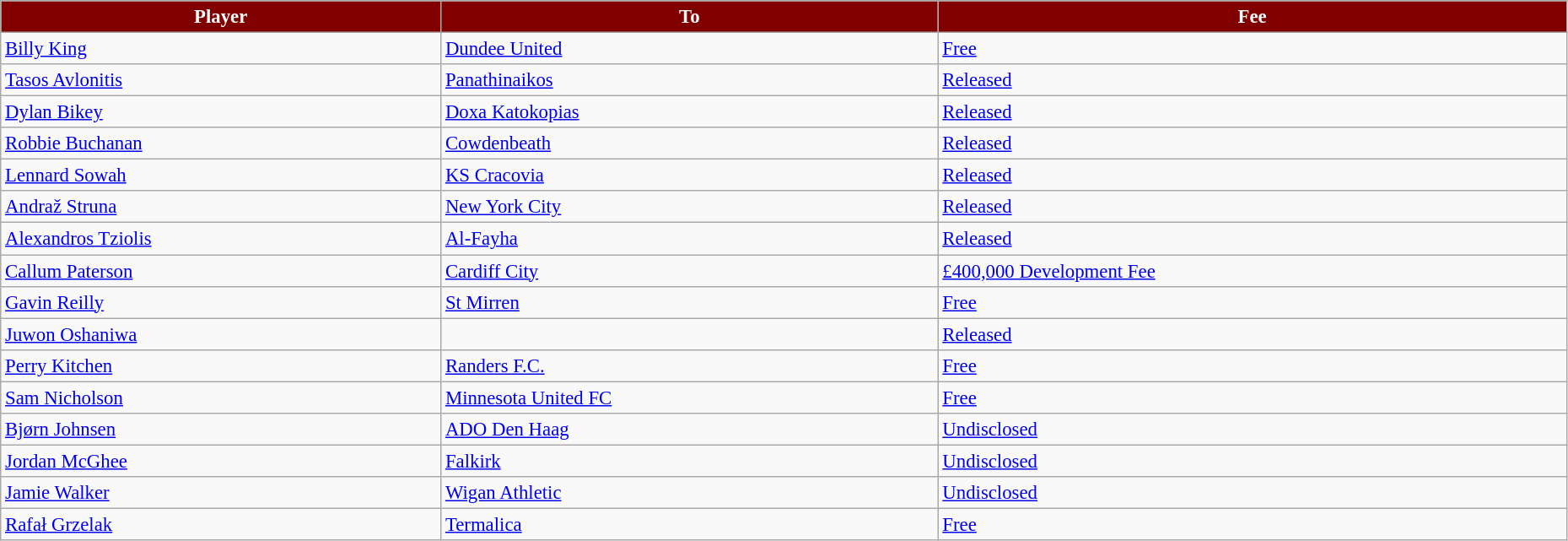<table class="wikitable" style="text-align:left; font-size:95%;width:98%;">
<tr>
<th style="background:maroon; color:white;">Player</th>
<th style="background:maroon; color:white;">To</th>
<th style="background:maroon; color:white;">Fee</th>
</tr>
<tr>
<td> <a href='#'>Billy King</a></td>
<td> <a href='#'>Dundee United</a></td>
<td><a href='#'>Free</a></td>
</tr>
<tr>
<td> <a href='#'>Tasos Avlonitis</a></td>
<td> <a href='#'>Panathinaikos</a></td>
<td><a href='#'>Released</a></td>
</tr>
<tr>
<td> <a href='#'>Dylan Bikey</a></td>
<td> <a href='#'>Doxa Katokopias</a></td>
<td><a href='#'>Released</a></td>
</tr>
<tr>
<td> <a href='#'>Robbie Buchanan</a></td>
<td> <a href='#'>Cowdenbeath</a></td>
<td><a href='#'>Released</a></td>
</tr>
<tr>
<td> <a href='#'>Lennard Sowah</a></td>
<td> <a href='#'>KS Cracovia</a></td>
<td><a href='#'>Released</a></td>
</tr>
<tr>
<td> <a href='#'>Andraž Struna</a></td>
<td> <a href='#'>New York City</a></td>
<td><a href='#'>Released</a></td>
</tr>
<tr>
<td> <a href='#'>Alexandros Tziolis</a></td>
<td> <a href='#'>Al-Fayha</a></td>
<td><a href='#'>Released</a></td>
</tr>
<tr>
<td> <a href='#'>Callum Paterson</a></td>
<td> <a href='#'>Cardiff City</a></td>
<td><a href='#'>£400,000 Development Fee</a></td>
</tr>
<tr>
<td> <a href='#'>Gavin Reilly</a></td>
<td> <a href='#'>St Mirren</a></td>
<td><a href='#'>Free</a></td>
</tr>
<tr>
<td> <a href='#'>Juwon Oshaniwa</a></td>
<td></td>
<td><a href='#'>Released</a></td>
</tr>
<tr>
<td> <a href='#'>Perry Kitchen</a></td>
<td> <a href='#'>Randers F.C.</a></td>
<td><a href='#'>Free</a></td>
</tr>
<tr>
<td> <a href='#'>Sam Nicholson</a></td>
<td> <a href='#'>Minnesota United FC</a></td>
<td><a href='#'>Free</a></td>
</tr>
<tr>
<td> <a href='#'>Bjørn Johnsen</a></td>
<td> <a href='#'>ADO Den Haag</a></td>
<td><a href='#'>Undisclosed</a></td>
</tr>
<tr>
<td> <a href='#'>Jordan McGhee</a></td>
<td> <a href='#'>Falkirk</a></td>
<td><a href='#'>Undisclosed</a></td>
</tr>
<tr>
<td> <a href='#'>Jamie Walker</a></td>
<td> <a href='#'>Wigan Athletic</a></td>
<td><a href='#'>Undisclosed</a></td>
</tr>
<tr>
<td> <a href='#'>Rafał Grzelak</a></td>
<td> <a href='#'>Termalica</a></td>
<td><a href='#'>Free</a></td>
</tr>
</table>
